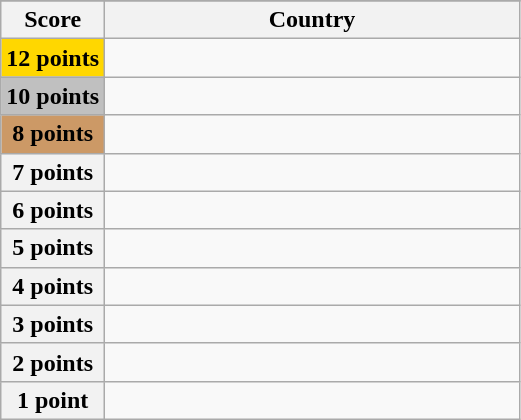<table class="wikitable">
<tr>
</tr>
<tr>
<th scope="col" width="20%">Score</th>
<th scope="col">Country</th>
</tr>
<tr>
<th scope="row" style="background:gold">12 points</th>
<td></td>
</tr>
<tr>
<th scope="row" style="background:silver">10 points</th>
<td></td>
</tr>
<tr>
<th scope="row" style="background:#CC9966">8 points</th>
<td></td>
</tr>
<tr>
<th scope="row">7 points</th>
<td></td>
</tr>
<tr>
<th scope="row">6 points</th>
<td></td>
</tr>
<tr>
<th scope="row">5 points</th>
<td></td>
</tr>
<tr>
<th scope="row">4 points</th>
<td></td>
</tr>
<tr>
<th scope="row">3 points</th>
<td></td>
</tr>
<tr>
<th scope="row">2 points</th>
<td></td>
</tr>
<tr>
<th scope="row">1 point</th>
<td></td>
</tr>
</table>
